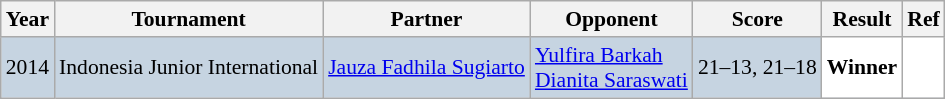<table class="sortable wikitable" style="font-size: 90%">
<tr>
<th>Year</th>
<th>Tournament</th>
<th>Partner</th>
<th>Opponent</th>
<th>Score</th>
<th>Result</th>
<th>Ref</th>
</tr>
<tr style="background:#C6D4E1">
<td align="center">2014</td>
<td align="left">Indonesia Junior International</td>
<td align="left"> <a href='#'>Jauza Fadhila Sugiarto</a></td>
<td align="left"> <a href='#'>Yulfira Barkah</a><br> <a href='#'>Dianita Saraswati</a></td>
<td align="left">21–13, 21–18</td>
<td style="text-align:left; background:white"> <strong>Winner</strong></td>
<td style="text-align:center; background:white"></td>
</tr>
</table>
